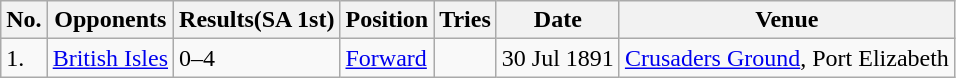<table class="wikitable unsortable">
<tr>
<th>No.</th>
<th>Opponents</th>
<th>Results(SA 1st)</th>
<th>Position</th>
<th>Tries</th>
<th>Date</th>
<th>Venue</th>
</tr>
<tr>
<td>1.</td>
<td> <a href='#'>British Isles</a></td>
<td>0–4</td>
<td><a href='#'>Forward</a></td>
<td></td>
<td>30 Jul 1891</td>
<td><a href='#'>Crusaders Ground</a>, Port Elizabeth</td>
</tr>
</table>
